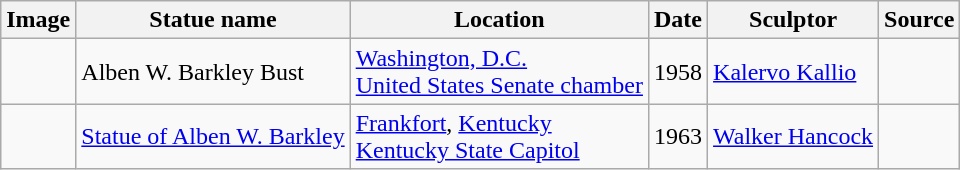<table class="wikitable sortable">
<tr>
<th class="unsortable" scope="col">Image</th>
<th scope="col">Statue name</th>
<th scope="col">Location</th>
<th scope="col">Date</th>
<th scope="col">Sculptor</th>
<th class="unsortable" scope="col">Source</th>
</tr>
<tr>
<td></td>
<td>Alben W. Barkley Bust</td>
<td><a href='#'>Washington, D.C.</a><br><a href='#'>United States Senate chamber</a></td>
<td>1958</td>
<td><a href='#'>Kalervo Kallio</a></td>
<td></td>
</tr>
<tr>
<td></td>
<td><a href='#'>Statue of Alben W. Barkley</a></td>
<td><a href='#'>Frankfort</a>, <a href='#'>Kentucky</a><br><a href='#'>Kentucky State Capitol</a></td>
<td>1963</td>
<td><a href='#'>Walker Hancock</a></td>
<td></td>
</tr>
</table>
